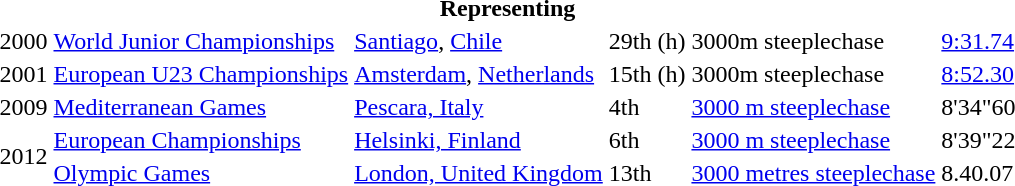<table>
<tr>
<th colspan="6">Representing </th>
</tr>
<tr>
<td>2000</td>
<td><a href='#'>World Junior Championships</a></td>
<td><a href='#'>Santiago</a>, <a href='#'>Chile</a></td>
<td>29th (h)</td>
<td>3000m steeplechase</td>
<td><a href='#'>9:31.74</a></td>
</tr>
<tr>
<td>2001</td>
<td><a href='#'>European U23 Championships</a></td>
<td><a href='#'>Amsterdam</a>, <a href='#'>Netherlands</a></td>
<td>15th (h)</td>
<td>3000m steeplechase</td>
<td><a href='#'>8:52.30</a></td>
</tr>
<tr>
<td>2009</td>
<td><a href='#'>Mediterranean Games</a></td>
<td><a href='#'>Pescara, Italy</a></td>
<td>4th</td>
<td><a href='#'>3000 m steeplechase</a></td>
<td>8'34"60 </td>
</tr>
<tr>
<td rowspan=2>2012</td>
<td><a href='#'>European Championships</a></td>
<td><a href='#'>Helsinki, Finland</a></td>
<td>6th</td>
<td><a href='#'>3000 m steeplechase</a></td>
<td>8'39"22 </td>
</tr>
<tr>
<td><a href='#'>Olympic Games</a></td>
<td><a href='#'>London, United Kingdom</a></td>
<td>13th</td>
<td><a href='#'>3000 metres steeplechase</a></td>
<td>8.40.07 </td>
</tr>
</table>
